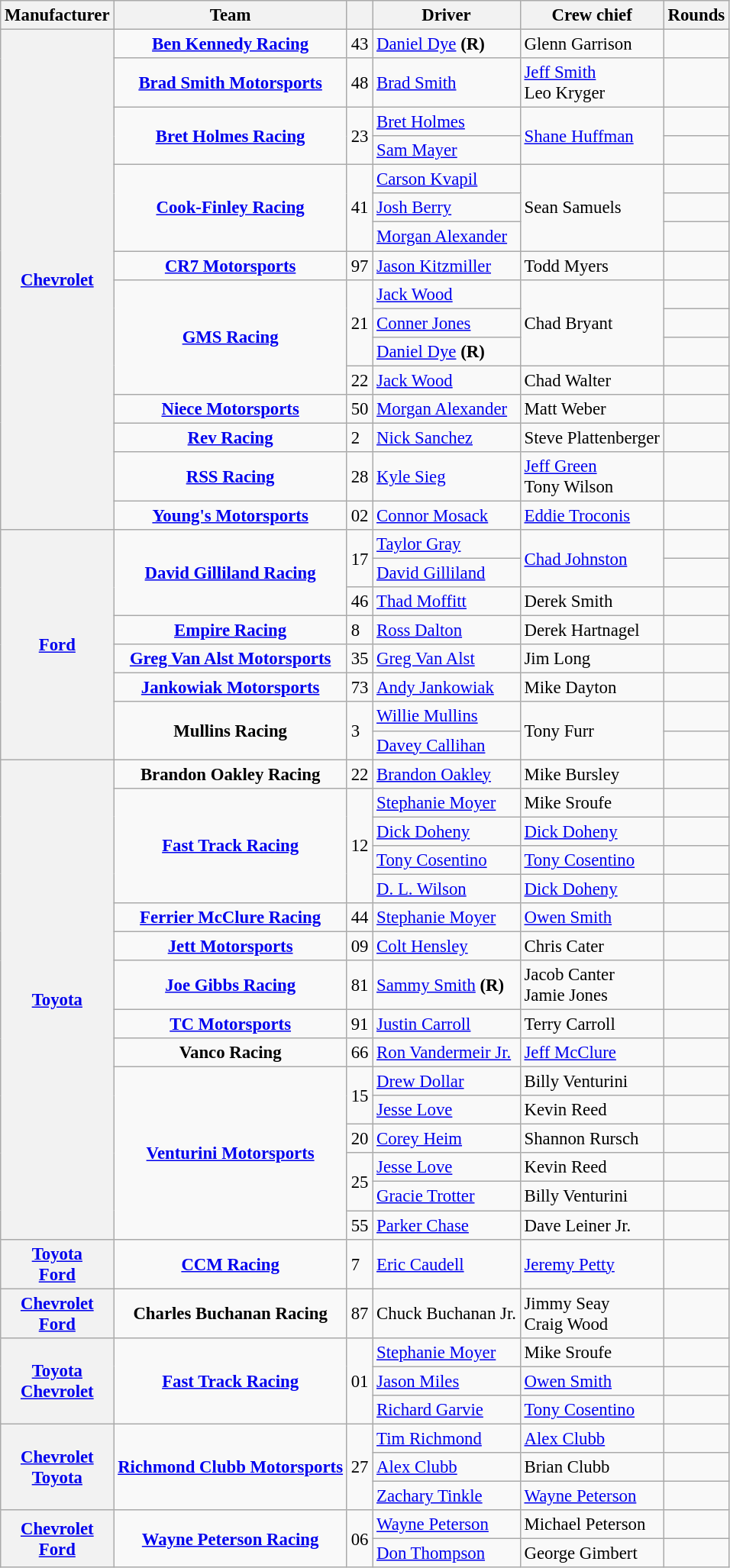<table class="wikitable" style="font-size: 95%;">
<tr>
<th>Manufacturer</th>
<th>Team</th>
<th></th>
<th>Driver</th>
<th>Crew chief</th>
<th>Rounds</th>
</tr>
<tr>
<th rowspan=16><a href='#'>Chevrolet</a></th>
<td style="text-align:center;"><strong><a href='#'>Ben Kennedy Racing</a></strong></td>
<td>43</td>
<td><a href='#'>Daniel Dye</a> <strong>(R)</strong></td>
<td>Glenn Garrison</td>
<td></td>
</tr>
<tr>
<td style="text-align:center;"><strong><a href='#'>Brad Smith Motorsports</a></strong></td>
<td>48</td>
<td><a href='#'>Brad Smith</a></td>
<td><a href='#'>Jeff Smith</a> <small></small> <br> Leo Kryger <small></small></td>
<td></td>
</tr>
<tr>
<td rowspan=2 style="text-align:center;"><strong><a href='#'>Bret Holmes Racing</a></strong></td>
<td rowspan=2>23</td>
<td><a href='#'>Bret Holmes</a></td>
<td rowspan=2><a href='#'>Shane Huffman</a></td>
<td></td>
</tr>
<tr>
<td><a href='#'>Sam Mayer</a></td>
<td></td>
</tr>
<tr>
<td rowspan=3 style="text-align:center;"><strong><a href='#'>Cook-Finley Racing</a></strong></td>
<td rowspan=3>41</td>
<td><a href='#'>Carson Kvapil</a></td>
<td rowspan=3>Sean Samuels</td>
<td></td>
</tr>
<tr>
<td><a href='#'>Josh Berry</a></td>
<td></td>
</tr>
<tr>
<td><a href='#'>Morgan Alexander</a></td>
<td></td>
</tr>
<tr>
<td style="text-align:center;"><strong><a href='#'>CR7 Motorsports</a></strong></td>
<td>97</td>
<td><a href='#'>Jason Kitzmiller</a></td>
<td>Todd Myers</td>
<td></td>
</tr>
<tr>
<td rowspan=4 style="text-align:center;"><strong><a href='#'>GMS Racing</a></strong></td>
<td rowspan=3>21</td>
<td><a href='#'>Jack Wood</a></td>
<td rowspan=3>Chad Bryant</td>
<td></td>
</tr>
<tr>
<td><a href='#'>Conner Jones</a></td>
<td></td>
</tr>
<tr>
<td><a href='#'>Daniel Dye</a> <strong>(R)</strong></td>
<td></td>
</tr>
<tr>
<td>22</td>
<td><a href='#'>Jack Wood</a></td>
<td>Chad Walter</td>
<td></td>
</tr>
<tr>
<td style="text-align:center;"><strong><a href='#'>Niece Motorsports</a></strong></td>
<td>50</td>
<td><a href='#'>Morgan Alexander</a></td>
<td>Matt Weber</td>
<td></td>
</tr>
<tr>
<td style="text-align:center;"><strong><a href='#'>Rev Racing</a></strong></td>
<td>2</td>
<td><a href='#'>Nick Sanchez</a></td>
<td>Steve Plattenberger</td>
<td></td>
</tr>
<tr>
<td style="text-align:center;"><strong><a href='#'>RSS Racing</a></strong></td>
<td>28</td>
<td><a href='#'>Kyle Sieg</a></td>
<td><a href='#'>Jeff Green</a> <small></small> <br> Tony Wilson <small></small></td>
<td></td>
</tr>
<tr>
<td style="text-align:center;"><strong><a href='#'>Young's Motorsports</a></strong></td>
<td>02</td>
<td><a href='#'>Connor Mosack</a></td>
<td><a href='#'>Eddie Troconis</a></td>
<td></td>
</tr>
<tr>
<th rowspan=8><a href='#'>Ford</a></th>
<td rowspan=3 style="text-align:center;"><strong><a href='#'>David Gilliland Racing</a></strong></td>
<td rowspan=2>17</td>
<td><a href='#'>Taylor Gray</a></td>
<td rowspan=2><a href='#'>Chad Johnston</a></td>
<td></td>
</tr>
<tr>
<td><a href='#'>David Gilliland</a></td>
<td></td>
</tr>
<tr>
<td>46</td>
<td><a href='#'>Thad Moffitt</a></td>
<td>Derek Smith</td>
<td></td>
</tr>
<tr>
<td style="text-align:center;"><strong><a href='#'>Empire Racing</a></strong></td>
<td>8</td>
<td><a href='#'>Ross Dalton</a></td>
<td>Derek Hartnagel</td>
<td></td>
</tr>
<tr>
<td style="text-align:center;"><strong><a href='#'>Greg Van Alst Motorsports</a></strong></td>
<td>35</td>
<td><a href='#'>Greg Van Alst</a></td>
<td>Jim Long</td>
<td></td>
</tr>
<tr>
<td style="text-align:center;"><strong><a href='#'>Jankowiak Motorsports</a></strong></td>
<td>73</td>
<td><a href='#'>Andy Jankowiak</a></td>
<td>Mike Dayton</td>
<td></td>
</tr>
<tr>
<td rowspan=2 style="text-align:center;"><strong>Mullins Racing</strong></td>
<td rowspan=2>3</td>
<td><a href='#'>Willie Mullins</a></td>
<td rowspan=2>Tony Furr</td>
<td></td>
</tr>
<tr>
<td><a href='#'>Davey Callihan</a></td>
<td></td>
</tr>
<tr>
<th rowspan=16><a href='#'>Toyota</a></th>
<td style="text-align:center;"><strong>Brandon Oakley Racing</strong></td>
<td>22</td>
<td><a href='#'>Brandon Oakley</a></td>
<td>Mike Bursley</td>
<td></td>
</tr>
<tr>
<td rowspan=4 style="text-align:center;"><strong><a href='#'>Fast Track Racing</a></strong></td>
<td rowspan=4>12</td>
<td><a href='#'>Stephanie Moyer</a></td>
<td>Mike Sroufe</td>
<td></td>
</tr>
<tr>
<td><a href='#'>Dick Doheny</a></td>
<td><a href='#'>Dick Doheny</a></td>
<td></td>
</tr>
<tr>
<td><a href='#'>Tony Cosentino</a></td>
<td><a href='#'>Tony Cosentino</a></td>
<td></td>
</tr>
<tr>
<td><a href='#'>D. L. Wilson</a></td>
<td><a href='#'>Dick Doheny</a></td>
<td></td>
</tr>
<tr>
<td style="text-align:center;"><strong><a href='#'>Ferrier McClure Racing</a></strong></td>
<td>44</td>
<td><a href='#'>Stephanie Moyer</a></td>
<td><a href='#'>Owen Smith</a></td>
<td></td>
</tr>
<tr>
<td style="text-align:center;"><strong><a href='#'>Jett Motorsports</a></strong></td>
<td>09</td>
<td><a href='#'>Colt Hensley</a></td>
<td>Chris Cater</td>
<td></td>
</tr>
<tr>
<td style="text-align:center;"><strong><a href='#'>Joe Gibbs Racing</a></strong></td>
<td>81</td>
<td><a href='#'>Sammy Smith</a> <strong>(R)</strong></td>
<td>Jacob Canter <small></small> <br> Jamie Jones <small></small></td>
<td></td>
</tr>
<tr>
<td style="text-align:center;"><strong><a href='#'>TC Motorsports</a></strong></td>
<td>91</td>
<td><a href='#'>Justin Carroll</a></td>
<td>Terry Carroll</td>
<td></td>
</tr>
<tr>
<td style="text-align:center;"><strong>Vanco Racing</strong></td>
<td>66</td>
<td><a href='#'>Ron Vandermeir Jr.</a></td>
<td><a href='#'>Jeff McClure</a></td>
<td></td>
</tr>
<tr>
<td rowspan=6 style="text-align:center;"><strong><a href='#'>Venturini Motorsports</a></strong></td>
<td rowspan=2>15</td>
<td><a href='#'>Drew Dollar</a></td>
<td>Billy Venturini</td>
<td></td>
</tr>
<tr>
<td><a href='#'>Jesse Love</a></td>
<td>Kevin Reed</td>
<td></td>
</tr>
<tr>
<td>20</td>
<td><a href='#'>Corey Heim</a></td>
<td>Shannon Rursch</td>
<td></td>
</tr>
<tr>
<td rowspan=2>25</td>
<td><a href='#'>Jesse Love</a></td>
<td>Kevin Reed</td>
<td></td>
</tr>
<tr>
<td><a href='#'>Gracie Trotter</a></td>
<td>Billy Venturini</td>
<td></td>
</tr>
<tr>
<td>55</td>
<td><a href='#'>Parker Chase</a></td>
<td>Dave Leiner Jr.</td>
<td></td>
</tr>
<tr>
<th><a href='#'>Toyota</a> <small></small> <br> <a href='#'>Ford</a> <small></small></th>
<td style="text-align:center;"><strong><a href='#'>CCM Racing</a></strong></td>
<td>7</td>
<td><a href='#'>Eric Caudell</a></td>
<td><a href='#'>Jeremy Petty</a></td>
<td></td>
</tr>
<tr>
<th><a href='#'>Chevrolet</a> <small></small> <br> <a href='#'>Ford</a> <small></small></th>
<td style="text-align:center;"><strong>Charles Buchanan Racing</strong></td>
<td>87</td>
<td>Chuck Buchanan Jr.</td>
<td>Jimmy Seay <small></small> <br> Craig Wood <small></small></td>
<td></td>
</tr>
<tr>
<th rowspan=3><a href='#'>Toyota</a> <small></small> <br> <a href='#'>Chevrolet</a> <small></small></th>
<td rowspan=3 style="text-align:center;"><strong><a href='#'>Fast Track Racing</a></strong></td>
<td rowspan=3>01</td>
<td><a href='#'>Stephanie Moyer</a></td>
<td>Mike Sroufe</td>
<td></td>
</tr>
<tr>
<td><a href='#'>Jason Miles</a></td>
<td><a href='#'>Owen Smith</a></td>
<td></td>
</tr>
<tr>
<td><a href='#'>Richard Garvie</a></td>
<td><a href='#'>Tony Cosentino</a></td>
<td></td>
</tr>
<tr>
<th rowspan=3><a href='#'>Chevrolet</a> <small></small> <br> <a href='#'>Toyota</a> <small></small></th>
<td rowspan=3 style="text-align:center;"><strong><a href='#'>Richmond Clubb Motorsports</a></strong></td>
<td rowspan=3>27</td>
<td><a href='#'>Tim Richmond</a></td>
<td><a href='#'>Alex Clubb</a></td>
<td></td>
</tr>
<tr>
<td><a href='#'>Alex Clubb</a></td>
<td>Brian Clubb</td>
<td></td>
</tr>
<tr>
<td><a href='#'>Zachary Tinkle</a></td>
<td><a href='#'>Wayne Peterson</a></td>
<td></td>
</tr>
<tr>
<th rowspan=2><a href='#'>Chevrolet</a> <small></small> <br> <a href='#'>Ford</a> <small></small></th>
<td rowspan=2 style="text-align:center;"><strong><a href='#'>Wayne Peterson Racing</a></strong></td>
<td rowspan=2>06</td>
<td><a href='#'>Wayne Peterson</a></td>
<td>Michael Peterson</td>
<td></td>
</tr>
<tr>
<td><a href='#'>Don Thompson</a></td>
<td>George Gimbert</td>
<td></td>
</tr>
</table>
